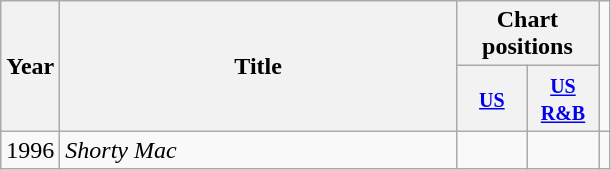<table class="wikitable">
<tr>
<th width="28" rowspan="2"><strong>Year</strong></th>
<th width="257" rowspan="2"><strong>Title</strong></th>
<th colspan="2"><strong>Chart positions</strong></th>
</tr>
<tr>
<th width="40" bgcolor="#EEEEEE"><small><a href='#'>US</a></small></th>
<th width="40" bgcolor="#EEEEEE"><small><a href='#'>US R&B</a></small></th>
</tr>
<tr>
<td align="left" rowspan="1">1996</td>
<td><em>Shorty Mac</em></td>
<td></td>
<td></td>
<td></td>
</tr>
</table>
